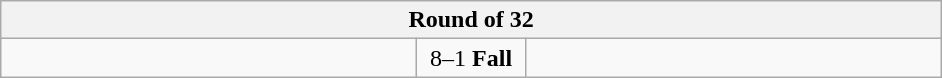<table class="wikitable" style="text-align: center;">
<tr>
<th colspan=3>Round of 32</th>
</tr>
<tr>
<td align=left width="270"><strong></strong></td>
<td align=center width="65">8–1 <strong>Fall</strong></td>
<td align=left width="270"></td>
</tr>
</table>
